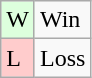<table class="wikitable">
<tr>
<td style="background:#dfd;">W</td>
<td>Win</td>
</tr>
<tr>
<td style="background:#fcc;">L</td>
<td>Loss</td>
</tr>
</table>
